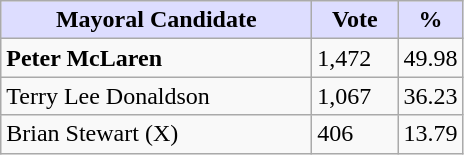<table class="wikitable">
<tr>
<th style="background:#ddf; width:200px;">Mayoral Candidate</th>
<th style="background:#ddf; width:50px;">Vote</th>
<th style="background:#ddf; width:30px;">%</th>
</tr>
<tr>
<td><strong>Peter McLaren</strong></td>
<td>1,472</td>
<td>49.98</td>
</tr>
<tr>
<td>Terry Lee Donaldson</td>
<td>1,067</td>
<td>36.23</td>
</tr>
<tr>
<td>Brian Stewart (X)</td>
<td>406</td>
<td>13.79</td>
</tr>
</table>
